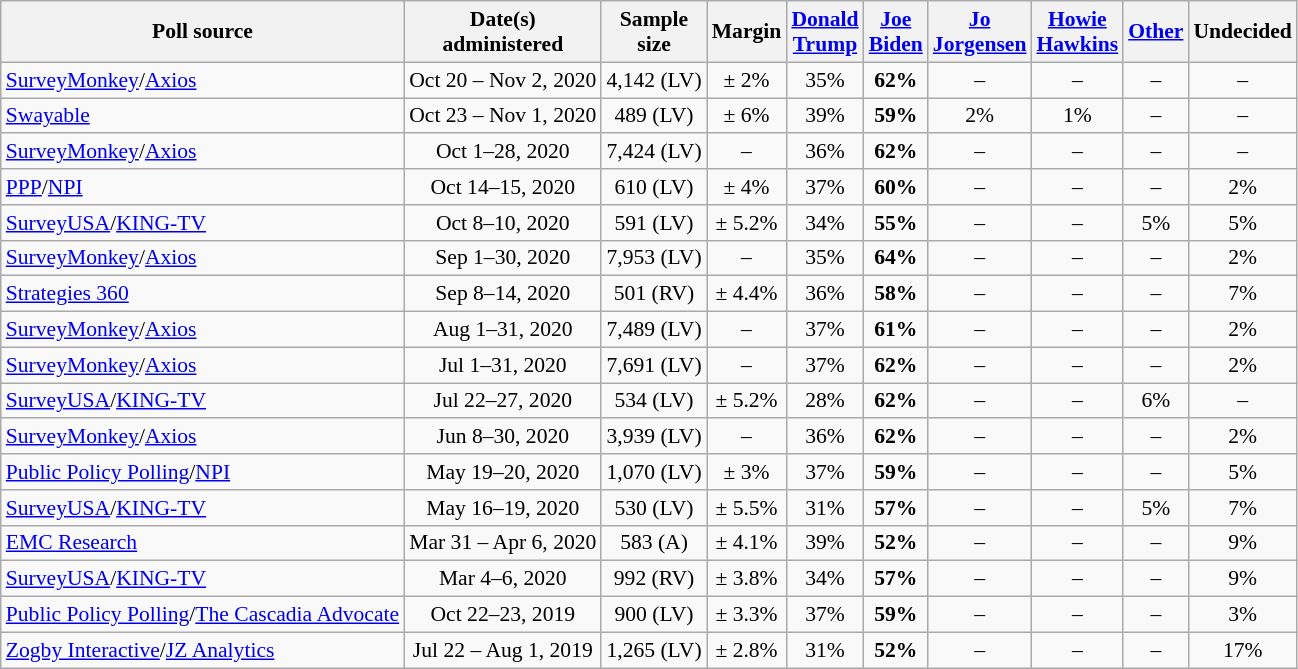<table class="wikitable sortable" style="text-align:center;font-size:90%;line-height:17px">
<tr>
<th>Poll source</th>
<th>Date(s)<br>administered</th>
<th>Sample<br>size</th>
<th>Margin<br></th>
<th class="unsortable"><a href='#'>Donald<br>Trump</a><br><small></small></th>
<th class="unsortable"><a href='#'>Joe<br>Biden</a><br><small></small></th>
<th class="unsortable"><a href='#'>Jo<br>Jorgensen</a><br><small></small></th>
<th class="unsortable"><a href='#'>Howie<br>Hawkins</a><br><small></small></th>
<th class="unsortable"><a href='#'>Other</a></th>
<th class="unsortable">Undecided</th>
</tr>
<tr>
<td style="text-align:left;"><a href='#'>SurveyMonkey</a>/<a href='#'>Axios</a></td>
<td>Oct 20 – Nov 2, 2020</td>
<td>4,142 (LV)</td>
<td>± 2%</td>
<td>35%</td>
<td><strong>62%</strong></td>
<td>–</td>
<td>–</td>
<td>–</td>
<td>–</td>
</tr>
<tr>
<td style="text-align:left;"><a href='#'>Swayable</a></td>
<td>Oct 23 – Nov 1, 2020</td>
<td>489 (LV)</td>
<td>± 6%</td>
<td>39%</td>
<td><strong>59%</strong></td>
<td>2%</td>
<td>1%</td>
<td>–</td>
<td>–</td>
</tr>
<tr>
<td style="text-align:left;"><a href='#'>SurveyMonkey</a>/<a href='#'>Axios</a></td>
<td>Oct 1–28, 2020</td>
<td>7,424 (LV)</td>
<td>–</td>
<td>36%</td>
<td><strong>62%</strong></td>
<td>–</td>
<td>–</td>
<td>–</td>
<td>–</td>
</tr>
<tr>
<td style="text-align:left;"><a href='#'>PPP</a>/<a href='#'>NPI</a></td>
<td>Oct 14–15, 2020</td>
<td>610 (LV)</td>
<td>± 4%</td>
<td>37%</td>
<td><strong>60%</strong></td>
<td>–</td>
<td>–</td>
<td>–</td>
<td>2%</td>
</tr>
<tr>
<td style="text-align:left;"><a href='#'>SurveyUSA</a>/<a href='#'>KING-TV</a></td>
<td>Oct 8–10, 2020</td>
<td>591 (LV)</td>
<td>± 5.2%</td>
<td>34%</td>
<td><strong>55%</strong></td>
<td>–</td>
<td>–</td>
<td>5%</td>
<td>5%</td>
</tr>
<tr>
<td style="text-align:left;"><a href='#'>SurveyMonkey</a>/<a href='#'>Axios</a></td>
<td>Sep 1–30, 2020</td>
<td>7,953 (LV)</td>
<td>–</td>
<td>35%</td>
<td><strong>64%</strong></td>
<td>–</td>
<td>–</td>
<td>–</td>
<td>2%</td>
</tr>
<tr>
<td style="text-align:left;"><a href='#'>Strategies 360</a></td>
<td>Sep 8–14, 2020</td>
<td>501 (RV)</td>
<td>± 4.4%</td>
<td>36%</td>
<td><strong>58%</strong></td>
<td>–</td>
<td>–</td>
<td>–</td>
<td>7%</td>
</tr>
<tr>
<td style="text-align:left;"><a href='#'>SurveyMonkey</a>/<a href='#'>Axios</a></td>
<td>Aug 1–31, 2020</td>
<td>7,489 (LV)</td>
<td>–</td>
<td>37%</td>
<td><strong>61%</strong></td>
<td>–</td>
<td>–</td>
<td>–</td>
<td>2%</td>
</tr>
<tr>
<td style="text-align:left;"><a href='#'>SurveyMonkey</a>/<a href='#'>Axios</a></td>
<td>Jul 1–31, 2020</td>
<td>7,691 (LV)</td>
<td>–</td>
<td>37%</td>
<td><strong>62%</strong></td>
<td>–</td>
<td>–</td>
<td>–</td>
<td>2%</td>
</tr>
<tr>
<td style="text-align:left;"><a href='#'>SurveyUSA</a>/<a href='#'>KING-TV</a></td>
<td>Jul 22–27, 2020</td>
<td>534 (LV)</td>
<td>± 5.2%</td>
<td>28%</td>
<td><strong>62%</strong></td>
<td>–</td>
<td>–</td>
<td>6%</td>
<td>–</td>
</tr>
<tr>
<td style="text-align:left;"><a href='#'>SurveyMonkey</a>/<a href='#'>Axios</a></td>
<td>Jun 8–30, 2020</td>
<td>3,939 (LV)</td>
<td>–</td>
<td>36%</td>
<td><strong>62%</strong></td>
<td>–</td>
<td>–</td>
<td>–</td>
<td>2%</td>
</tr>
<tr>
<td style="text-align:left;"><a href='#'>Public Policy Polling</a>/<a href='#'>NPI</a></td>
<td>May 19–20, 2020</td>
<td>1,070 (LV)</td>
<td>± 3%</td>
<td>37%</td>
<td><strong>59%</strong></td>
<td>–</td>
<td>–</td>
<td>–</td>
<td>5%</td>
</tr>
<tr>
<td style="text-align:left;"><a href='#'>SurveyUSA</a>/<a href='#'>KING-TV</a></td>
<td>May 16–19, 2020</td>
<td>530 (LV)</td>
<td>± 5.5%</td>
<td>31%</td>
<td><strong>57%</strong></td>
<td>–</td>
<td>–</td>
<td>5%</td>
<td>7%</td>
</tr>
<tr>
<td style="text-align:left;"><a href='#'>EMC Research</a></td>
<td>Mar 31 – Apr 6, 2020</td>
<td>583 (A)</td>
<td>± 4.1%</td>
<td>39%</td>
<td><strong>52%</strong></td>
<td>–</td>
<td>–</td>
<td>–</td>
<td>9%</td>
</tr>
<tr>
<td style="text-align:left;"><a href='#'>SurveyUSA</a>/<a href='#'>KING-TV</a></td>
<td>Mar 4–6, 2020</td>
<td>992 (RV)</td>
<td>± 3.8%</td>
<td>34%</td>
<td><strong>57%</strong></td>
<td>–</td>
<td>–</td>
<td>–</td>
<td>9%</td>
</tr>
<tr>
<td style="text-align:left;"><a href='#'>Public Policy Polling</a>/<a href='#'>The Cascadia Advocate</a></td>
<td>Oct 22–23, 2019</td>
<td>900 (LV)</td>
<td>± 3.3%</td>
<td>37%</td>
<td><strong>59%</strong></td>
<td>–</td>
<td>–</td>
<td>–</td>
<td>3%</td>
</tr>
<tr>
<td style="text-align:left;"><a href='#'>Zogby Interactive</a>/<a href='#'>JZ Analytics</a></td>
<td>Jul 22 – Aug 1, 2019</td>
<td>1,265 (LV)</td>
<td>± 2.8%</td>
<td>31%</td>
<td><strong>52%</strong></td>
<td>–</td>
<td>–</td>
<td>–</td>
<td>17%</td>
</tr>
</table>
